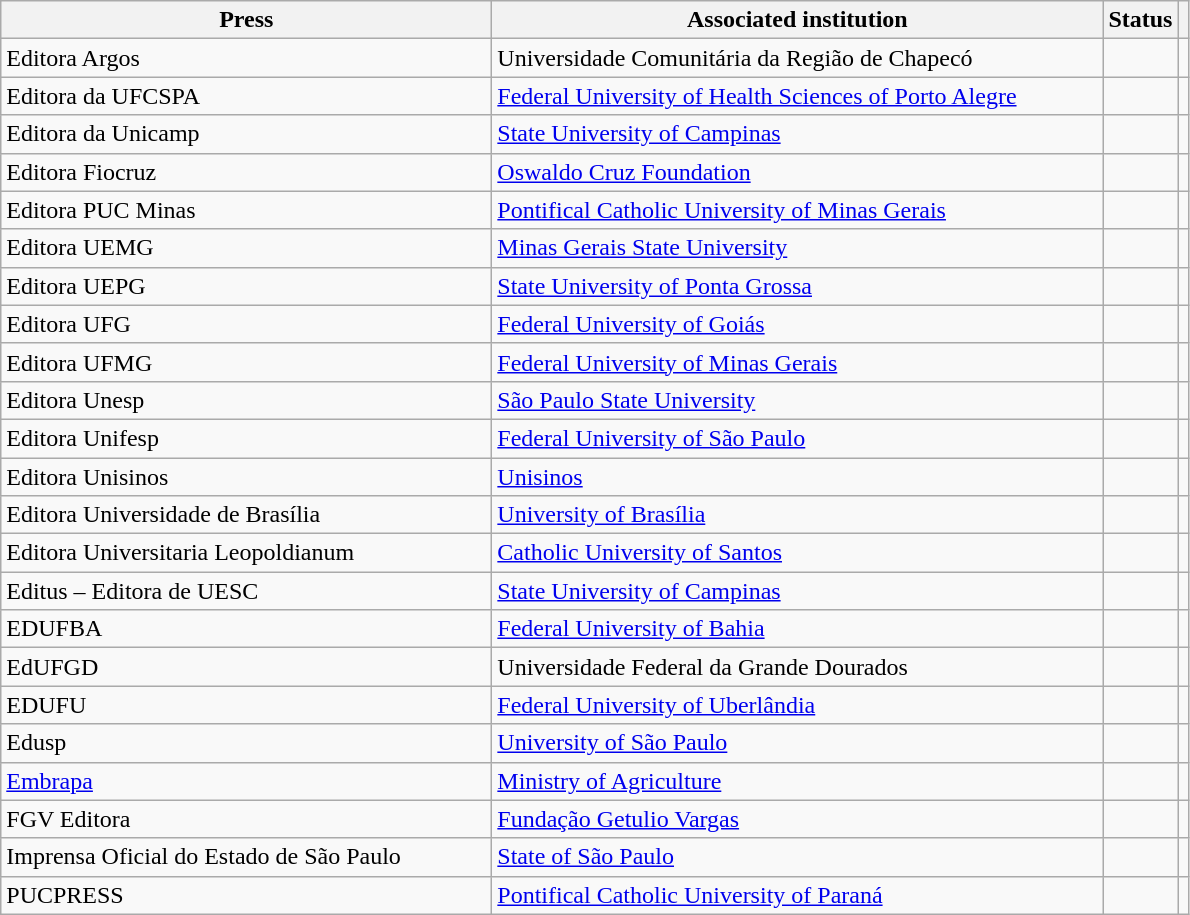<table class="wikitable sortable">
<tr>
<th style="width:20em">Press</th>
<th style="width:25em">Associated institution</th>
<th>Status</th>
<th></th>
</tr>
<tr>
<td>Editora Argos</td>
<td>Universidade Comunitária da Região de Chapecó </td>
<td></td>
<td></td>
</tr>
<tr>
<td>Editora da UFCSPA</td>
<td><a href='#'>Federal University of Health Sciences of Porto Alegre</a></td>
<td></td>
<td></td>
</tr>
<tr>
<td>Editora da Unicamp </td>
<td><a href='#'>State University of Campinas</a></td>
<td></td>
<td></td>
</tr>
<tr>
<td>Editora Fiocruz</td>
<td><a href='#'>Oswaldo Cruz Foundation</a></td>
<td></td>
<td></td>
</tr>
<tr>
<td>Editora PUC Minas</td>
<td><a href='#'>Pontifical Catholic University of Minas Gerais</a></td>
<td></td>
<td></td>
</tr>
<tr>
<td>Editora UEMG</td>
<td><a href='#'>Minas Gerais State University</a></td>
<td></td>
<td></td>
</tr>
<tr>
<td>Editora UEPG</td>
<td><a href='#'>State University of Ponta Grossa</a></td>
<td></td>
<td></td>
</tr>
<tr>
<td>Editora UFG </td>
<td><a href='#'>Federal University of Goiás</a></td>
<td></td>
<td></td>
</tr>
<tr>
<td>Editora UFMG</td>
<td><a href='#'>Federal University of Minas Gerais</a></td>
<td></td>
<td></td>
</tr>
<tr>
<td>Editora Unesp</td>
<td><a href='#'>São Paulo State University</a></td>
<td></td>
<td></td>
</tr>
<tr>
<td>Editora Unifesp</td>
<td><a href='#'>Federal University of São Paulo</a></td>
<td></td>
<td></td>
</tr>
<tr>
<td>Editora Unisinos</td>
<td><a href='#'>Unisinos</a></td>
<td></td>
<td></td>
</tr>
<tr>
<td>Editora Universidade de Brasília </td>
<td><a href='#'>University of Brasília</a></td>
<td></td>
<td></td>
</tr>
<tr>
<td>Editora Universitaria Leopoldianum</td>
<td><a href='#'>Catholic University of Santos</a></td>
<td></td>
<td></td>
</tr>
<tr>
<td>Editus – Editora de UESC</td>
<td><a href='#'>State University of Campinas</a></td>
<td></td>
<td></td>
</tr>
<tr>
<td>EDUFBA</td>
<td><a href='#'>Federal University of Bahia</a></td>
<td></td>
<td></td>
</tr>
<tr>
<td>EdUFGD</td>
<td>Universidade Federal da Grande Dourados  </td>
<td></td>
<td></td>
</tr>
<tr>
<td>EDUFU </td>
<td><a href='#'>Federal University of Uberlândia</a></td>
<td></td>
<td></td>
</tr>
<tr>
<td>Edusp </td>
<td><a href='#'>University of São Paulo</a></td>
<td></td>
<td></td>
</tr>
<tr>
<td><a href='#'>Embrapa</a></td>
<td><a href='#'>Ministry of Agriculture</a></td>
<td></td>
<td></td>
</tr>
<tr>
<td>FGV Editora  </td>
<td><a href='#'>Fundação Getulio Vargas</a></td>
<td></td>
<td></td>
</tr>
<tr>
<td>Imprensa Oficial do Estado de São Paulo </td>
<td><a href='#'>State of São Paulo</a></td>
<td></td>
<td></td>
</tr>
<tr>
<td>PUCPRESS</td>
<td><a href='#'>Pontifical Catholic University of Paraná</a></td>
<td></td>
<td></td>
</tr>
</table>
